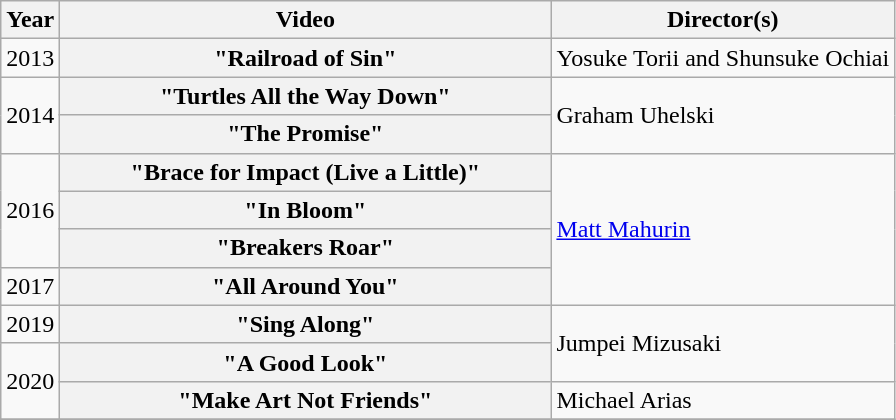<table class="wikitable plainrowheaders">
<tr>
<th>Year</th>
<th style="width:20em;">Video</th>
<th>Director(s)</th>
</tr>
<tr>
<td>2013</td>
<th scope="row">"Railroad of Sin"</th>
<td>Yosuke Torii and Shunsuke Ochiai</td>
</tr>
<tr>
<td rowspan="2">2014</td>
<th scope="row">"Turtles All the Way Down"</th>
<td rowspan="2">Graham Uhelski</td>
</tr>
<tr>
<th scope="row">"The Promise"</th>
</tr>
<tr>
<td rowspan="3">2016</td>
<th scope="row">"Brace for Impact (Live a Little)"</th>
<td rowspan="4"><a href='#'>Matt Mahurin</a></td>
</tr>
<tr>
<th scope="row">"In Bloom"</th>
</tr>
<tr>
<th scope="row">"Breakers Roar"</th>
</tr>
<tr>
<td>2017</td>
<th scope="row">"All Around You"</th>
</tr>
<tr>
<td>2019</td>
<th scope="row">"Sing Along"</th>
<td rowspan="2">Jumpei Mizusaki</td>
</tr>
<tr>
<td rowspan="2">2020</td>
<th scope="row">"A Good Look"</th>
</tr>
<tr>
<th scope="row">"Make Art Not Friends"</th>
<td>Michael Arias</td>
</tr>
<tr>
</tr>
</table>
